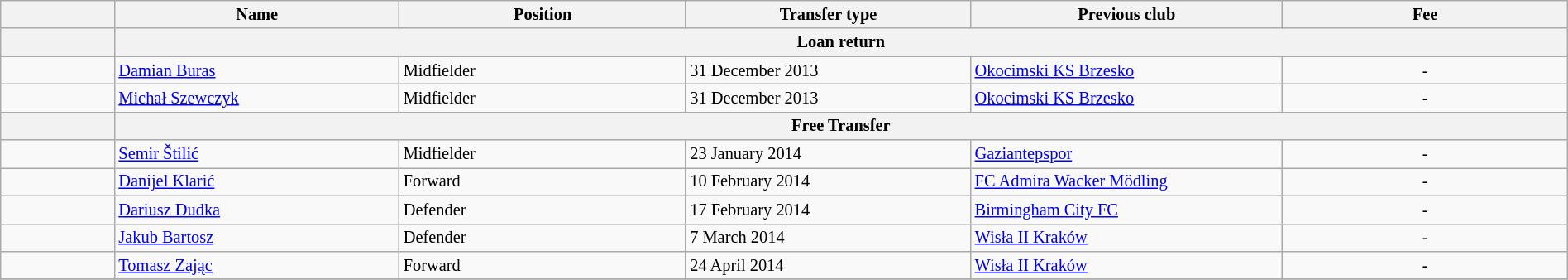<table class="wikitable" style="width:100%; font-size:85%;">
<tr>
<th width="2%"></th>
<th width="5%">Name</th>
<th width="5%">Position</th>
<th width="5%">Transfer type</th>
<th width="5%">Previous club</th>
<th width="5%">Fee</th>
</tr>
<tr>
<th></th>
<th colspan="5" align="center">Loan return</th>
</tr>
<tr>
<td align=center></td>
<td align=left> <a href='#'>Damian Buras</a></td>
<td align=left>Midfielder</td>
<td align=left>31 December 2013</td>
<td align=left> <a href='#'>Okocimski KS Brzesko</a></td>
<td align=center>-</td>
</tr>
<tr>
<td align=center></td>
<td align=left> <a href='#'>Michał Szewczyk</a></td>
<td align=left>Midfielder</td>
<td align=left>31 December 2013</td>
<td align=left> <a href='#'>Okocimski KS Brzesko</a></td>
<td align=center>-</td>
</tr>
<tr>
<th></th>
<th colspan="5" align="center">Free Transfer</th>
</tr>
<tr>
<td align=center></td>
<td align=left> <a href='#'>Semir Štilić</a></td>
<td align=left>Midfielder</td>
<td align=left>23 January 2014</td>
<td align=left> <a href='#'>Gaziantepspor</a></td>
<td align=center>-</td>
</tr>
<tr>
<td align=center></td>
<td align=left> <a href='#'>Danijel Klarić</a></td>
<td align=left>Forward</td>
<td align=left>10 February 2014</td>
<td align=left> <a href='#'>FC Admira Wacker Mödling</a></td>
<td align=center>-</td>
</tr>
<tr>
<td align=center></td>
<td align=left> <a href='#'>Dariusz Dudka</a></td>
<td align=left>Defender</td>
<td align=left>17 February 2014</td>
<td align=left> <a href='#'>Birmingham City FC</a></td>
<td align=center>-</td>
</tr>
<tr>
<td align=center></td>
<td align=left> <a href='#'>Jakub Bartosz</a></td>
<td align=left>Defender</td>
<td align=left>7 March 2014</td>
<td align=left> <a href='#'>Wisła II Kraków</a></td>
<td align=center>-</td>
</tr>
<tr>
<td align=center></td>
<td align=left> <a href='#'>Tomasz Zając</a></td>
<td align=left>Forward</td>
<td align=left>24 April 2014</td>
<td align=left> <a href='#'>Wisła II Kraków</a></td>
<td align=center>-</td>
</tr>
<tr>
</tr>
</table>
